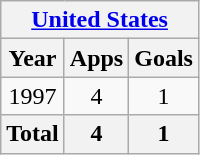<table class="wikitable" style="text-align:center">
<tr>
<th colspan=3><a href='#'>United States</a></th>
</tr>
<tr>
<th>Year</th>
<th>Apps</th>
<th>Goals</th>
</tr>
<tr>
<td>1997</td>
<td>4</td>
<td>1</td>
</tr>
<tr>
<th>Total</th>
<th>4</th>
<th>1</th>
</tr>
</table>
